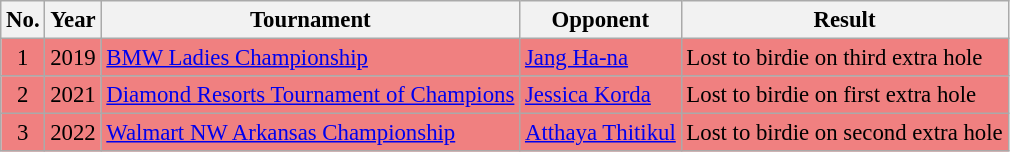<table class="wikitable" style="font-size:95%;">
<tr>
<th>No.</th>
<th>Year</th>
<th>Tournament</th>
<th>Opponent</th>
<th>Result</th>
</tr>
<tr style="background:#F08080;">
<td align=center>1</td>
<td>2019</td>
<td><a href='#'>BMW Ladies Championship</a></td>
<td> <a href='#'>Jang Ha-na</a></td>
<td>Lost to birdie on third extra hole</td>
</tr>
<tr style="background:#F08080;">
<td align=center>2</td>
<td>2021</td>
<td><a href='#'>Diamond Resorts Tournament of Champions</a></td>
<td> <a href='#'>Jessica Korda</a></td>
<td>Lost to birdie on first extra hole</td>
</tr>
<tr style="background:#F08080;">
<td align=center>3</td>
<td>2022</td>
<td><a href='#'>Walmart NW Arkansas Championship</a></td>
<td> <a href='#'>Atthaya Thitikul</a></td>
<td>Lost to birdie on second extra hole</td>
</tr>
</table>
